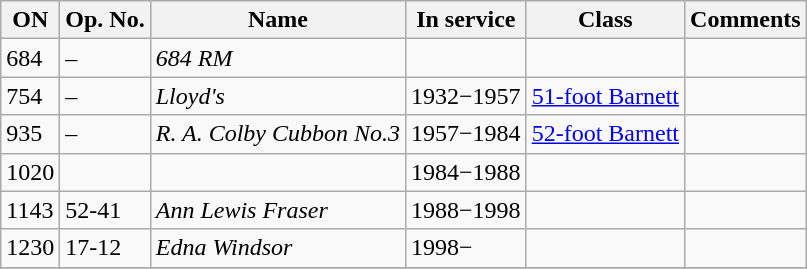<table class="wikitable">
<tr>
<th>ON</th>
<th>Op. No.</th>
<th>Name</th>
<th>In service</th>
<th>Class</th>
<th>Comments</th>
</tr>
<tr>
<td>684</td>
<td>–</td>
<td><em>684 RM</em></td>
<td></td>
<td></td>
<td></td>
</tr>
<tr>
<td>754</td>
<td>–</td>
<td><em>Lloyd's</em></td>
<td>1932−1957</td>
<td><a href='#'>51-foot Barnett</a></td>
<td></td>
</tr>
<tr>
<td>935</td>
<td>–</td>
<td><em>R. A. Colby Cubbon No.3</em></td>
<td>1957−1984</td>
<td><a href='#'>52-foot Barnett</a></td>
<td></td>
</tr>
<tr>
<td>1020</td>
<td></td>
<td></td>
<td>1984−1988</td>
<td></td>
<td></td>
</tr>
<tr>
<td>1143</td>
<td>52-41</td>
<td><em>Ann Lewis Fraser</em></td>
<td>1988−1998</td>
<td></td>
<td></td>
</tr>
<tr>
<td>1230</td>
<td>17-12</td>
<td><em>Edna Windsor</em></td>
<td>1998−</td>
<td></td>
<td></td>
</tr>
<tr>
</tr>
</table>
